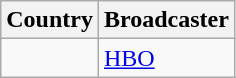<table class="wikitable">
<tr>
<th align=center>Country</th>
<th align=center>Broadcaster</th>
</tr>
<tr>
<td></td>
<td><a href='#'>HBO</a></td>
</tr>
</table>
